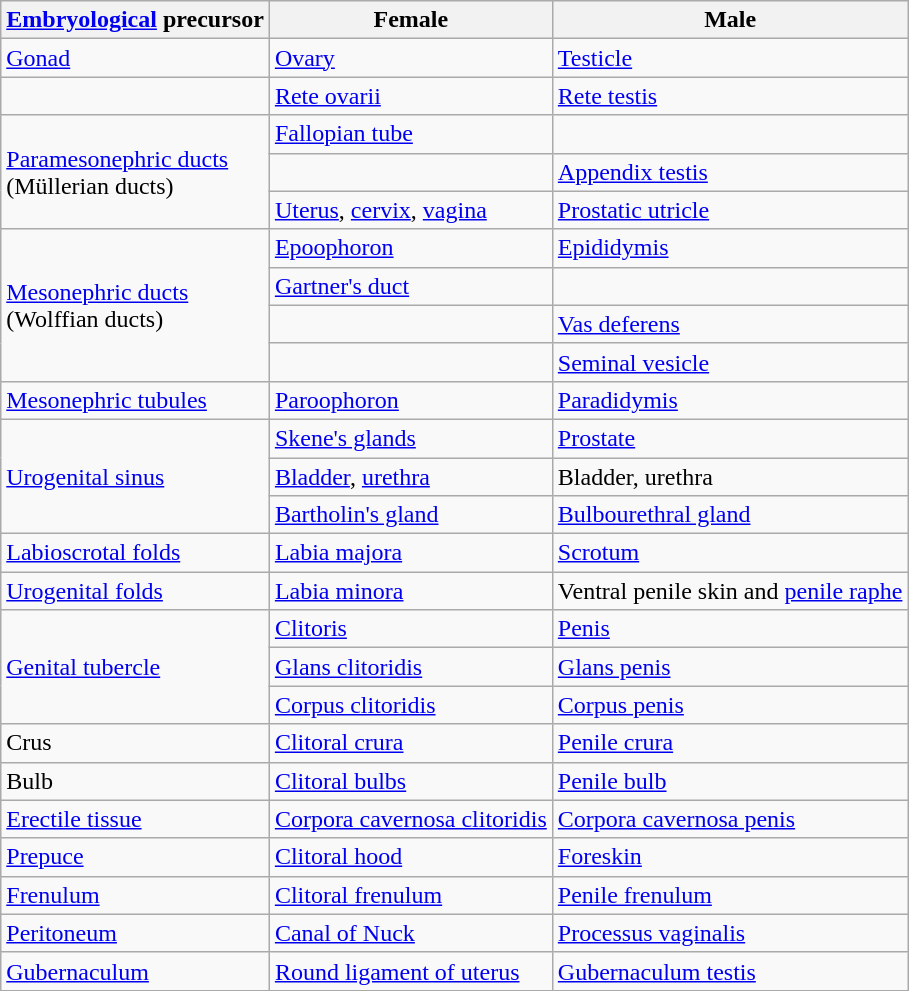<table class="wikitable">
<tr>
<th><a href='#'>Embryological</a> precursor</th>
<th>Female</th>
<th>Male</th>
</tr>
<tr>
<td><a href='#'>Gonad</a></td>
<td><a href='#'>Ovary</a></td>
<td><a href='#'>Testicle</a></td>
</tr>
<tr>
<td></td>
<td><a href='#'>Rete ovarii</a></td>
<td><a href='#'>Rete testis</a></td>
</tr>
<tr>
<td rowspan=3><a href='#'>Paramesonephric ducts</a><br>(Müllerian ducts)</td>
<td><a href='#'>Fallopian tube</a></td>
<td></td>
</tr>
<tr>
<td></td>
<td><a href='#'>Appendix testis</a></td>
</tr>
<tr>
<td><a href='#'>Uterus</a>, <a href='#'>cervix</a>, <a href='#'>vagina</a></td>
<td><a href='#'>Prostatic utricle</a></td>
</tr>
<tr>
<td rowspan=4><a href='#'>Mesonephric ducts</a><br>(Wolffian ducts)</td>
<td><a href='#'>Epoophoron</a></td>
<td><a href='#'>Epididymis</a></td>
</tr>
<tr>
<td><a href='#'>Gartner's duct</a></td>
<td></td>
</tr>
<tr>
<td></td>
<td><a href='#'>Vas deferens</a></td>
</tr>
<tr>
<td></td>
<td><a href='#'>Seminal vesicle</a></td>
</tr>
<tr>
<td><a href='#'>Mesonephric tubules</a></td>
<td><a href='#'>Paroophoron</a></td>
<td><a href='#'>Paradidymis</a></td>
</tr>
<tr>
<td rowspan=3><a href='#'>Urogenital sinus</a></td>
<td><a href='#'>Skene's glands</a></td>
<td><a href='#'>Prostate</a></td>
</tr>
<tr>
<td><a href='#'>Bladder</a>, <a href='#'>urethra</a></td>
<td>Bladder, urethra</td>
</tr>
<tr>
<td><a href='#'>Bartholin's gland</a></td>
<td><a href='#'>Bulbourethral gland</a></td>
</tr>
<tr>
<td><a href='#'>Labioscrotal folds</a></td>
<td><a href='#'>Labia majora</a></td>
<td><a href='#'>Scrotum</a></td>
</tr>
<tr>
<td><a href='#'>Urogenital folds</a></td>
<td><a href='#'>Labia minora</a></td>
<td>Ventral penile skin and <a href='#'>penile raphe</a></td>
</tr>
<tr>
<td rowspan=3><a href='#'>Genital tubercle</a></td>
<td><a href='#'>Clitoris</a></td>
<td><a href='#'>Penis</a></td>
</tr>
<tr>
<td><a href='#'>Glans clitoridis</a></td>
<td><a href='#'>Glans penis</a></td>
</tr>
<tr>
<td><a href='#'>Corpus clitoridis</a></td>
<td><a href='#'>Corpus penis</a></td>
</tr>
<tr>
<td>Crus</td>
<td><a href='#'>Clitoral crura</a></td>
<td><a href='#'>Penile crura</a></td>
</tr>
<tr>
<td>Bulb</td>
<td><a href='#'>Clitoral bulbs</a></td>
<td><a href='#'>Penile bulb</a></td>
</tr>
<tr>
<td><a href='#'>Erectile tissue</a></td>
<td><a href='#'>Corpora cavernosa clitoridis</a></td>
<td><a href='#'>Corpora cavernosa penis</a></td>
</tr>
<tr>
<td><a href='#'>Prepuce</a></td>
<td><a href='#'>Clitoral hood</a></td>
<td><a href='#'>Foreskin</a></td>
</tr>
<tr>
<td><a href='#'>Frenulum</a></td>
<td><a href='#'>Clitoral frenulum</a></td>
<td><a href='#'>Penile frenulum</a></td>
</tr>
<tr>
<td><a href='#'>Peritoneum</a></td>
<td><a href='#'>Canal of Nuck</a></td>
<td><a href='#'>Processus vaginalis</a></td>
</tr>
<tr>
<td><a href='#'>Gubernaculum</a></td>
<td><a href='#'>Round ligament of uterus</a></td>
<td><a href='#'>Gubernaculum testis</a></td>
</tr>
</table>
